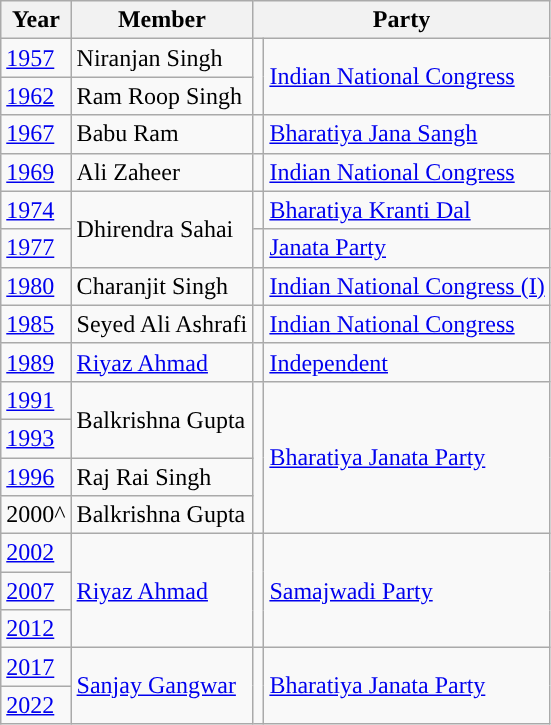<table class="wikitable">
<tr>
<th>Year</th>
<th>Member</th>
<th colspan="2">Party</th>
</tr>
<tr>
<td><a href='#'>1957</a></td>
<td>Niranjan Singh</td>
<td rowspan="2" style="background-color: "></td>
<td rowspan="2"><a href='#'>Indian National Congress</a></td>
</tr>
<tr>
<td><a href='#'>1962</a></td>
<td>Ram Roop Singh</td>
</tr>
<tr>
<td><a href='#'>1967</a></td>
<td>Babu Ram</td>
<td style="background-color: "></td>
<td><a href='#'>Bharatiya Jana Sangh</a></td>
</tr>
<tr>
<td><a href='#'>1969</a></td>
<td>Ali Zaheer</td>
<td style="background-color: "></td>
<td><a href='#'>Indian National Congress</a></td>
</tr>
<tr>
<td><a href='#'>1974</a></td>
<td rowspan="2">Dhirendra Sahai</td>
<td style="background-color: "></td>
<td><a href='#'>Bharatiya Kranti Dal</a></td>
</tr>
<tr>
<td><a href='#'>1977</a></td>
<td style="background-color: "></td>
<td><a href='#'>Janata Party</a></td>
</tr>
<tr>
<td><a href='#'>1980</a></td>
<td>Charanjit Singh</td>
<td style="background-color: "></td>
<td><a href='#'>Indian National Congress (I)</a></td>
</tr>
<tr>
<td><a href='#'>1985</a></td>
<td>Seyed Ali  Ashrafi</td>
<td style="background-color: "></td>
<td><a href='#'>Indian National Congress</a></td>
</tr>
<tr>
<td><a href='#'>1989</a></td>
<td><a href='#'>Riyaz Ahmad</a></td>
<td style="background-color: "></td>
<td><a href='#'>Independent</a></td>
</tr>
<tr>
<td><a href='#'>1991</a></td>
<td rowspan="2">Balkrishna Gupta</td>
<td rowspan="4" style="background-color: "></td>
<td rowspan="4"><a href='#'>Bharatiya Janata Party</a></td>
</tr>
<tr>
<td><a href='#'>1993</a></td>
</tr>
<tr>
<td><a href='#'>1996</a></td>
<td>Raj Rai Singh</td>
</tr>
<tr>
<td>2000^</td>
<td>Balkrishna Gupta</td>
</tr>
<tr>
<td><a href='#'>2002</a></td>
<td rowspan="3"><a href='#'>Riyaz Ahmad</a></td>
<td rowspan="3" style="background-color: "></td>
<td rowspan="3"><a href='#'>Samajwadi Party</a></td>
</tr>
<tr>
<td><a href='#'>2007</a></td>
</tr>
<tr>
<td><a href='#'>2012</a></td>
</tr>
<tr>
<td><a href='#'>2017</a></td>
<td rowspan="2"><a href='#'>Sanjay Gangwar</a></td>
<td rowspan="2" style="background-color: "></td>
<td rowspan="2"><a href='#'>Bharatiya Janata Party</a></td>
</tr>
<tr>
<td><a href='#'>2022</a></td>
</tr>
</table>
